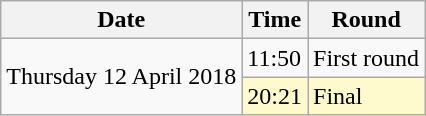<table class="wikitable">
<tr>
<th>Date</th>
<th>Time</th>
<th>Round</th>
</tr>
<tr>
<td rowspan=2>Thursday 12 April 2018</td>
<td>11:50</td>
<td>First round</td>
</tr>
<tr>
<td style=background:lemonchiffon>20:21</td>
<td style=background:lemonchiffon>Final</td>
</tr>
</table>
